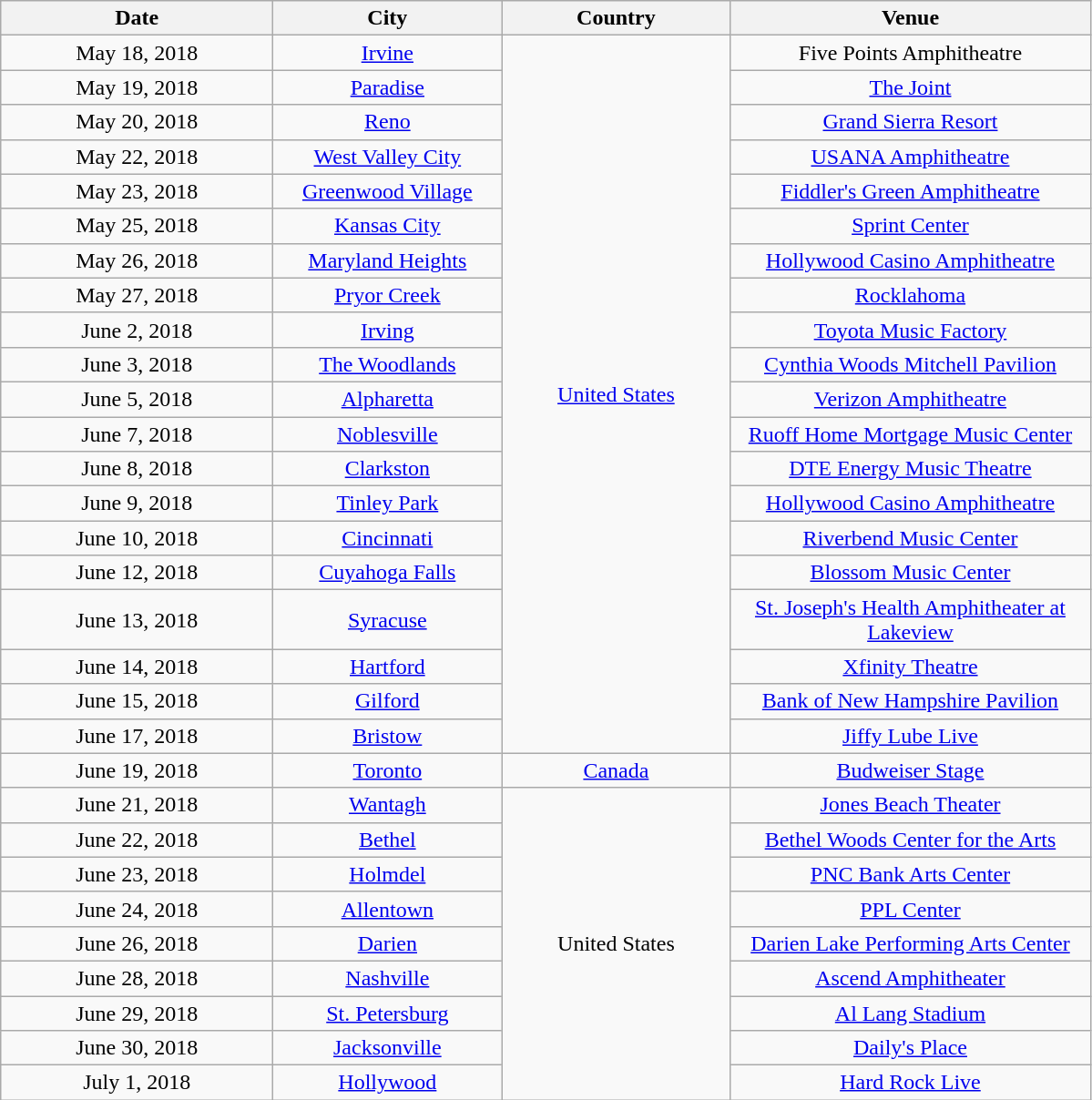<table class="wikitable" style="text-align:center;">
<tr>
<th scope="col" style="width:12em;">Date</th>
<th scope="col" style="width:10em;">City</th>
<th scope="col" style="width:10em;">Country</th>
<th scope="col" style="width:16em;">Venue</th>
</tr>
<tr>
<td>May 18, 2018</td>
<td><a href='#'>Irvine</a></td>
<td rowspan="20"><a href='#'>United States</a></td>
<td>Five Points Amphitheatre</td>
</tr>
<tr>
<td>May 19, 2018</td>
<td><a href='#'>Paradise</a></td>
<td><a href='#'>The Joint</a></td>
</tr>
<tr>
<td>May 20, 2018</td>
<td><a href='#'>Reno</a></td>
<td><a href='#'>Grand Sierra Resort</a></td>
</tr>
<tr>
<td>May 22, 2018</td>
<td><a href='#'>West Valley City</a></td>
<td><a href='#'>USANA Amphitheatre</a></td>
</tr>
<tr>
<td>May 23, 2018</td>
<td><a href='#'>Greenwood Village</a></td>
<td><a href='#'>Fiddler's Green Amphitheatre</a></td>
</tr>
<tr>
<td>May 25, 2018</td>
<td><a href='#'>Kansas City</a></td>
<td><a href='#'>Sprint Center</a></td>
</tr>
<tr>
<td>May 26, 2018</td>
<td><a href='#'>Maryland Heights</a></td>
<td><a href='#'>Hollywood Casino Amphitheatre</a></td>
</tr>
<tr>
<td>May 27, 2018</td>
<td><a href='#'>Pryor Creek</a></td>
<td><a href='#'>Rocklahoma</a></td>
</tr>
<tr>
<td>June 2, 2018</td>
<td><a href='#'>Irving</a></td>
<td><a href='#'>Toyota Music Factory</a></td>
</tr>
<tr>
<td>June 3, 2018</td>
<td><a href='#'>The Woodlands</a></td>
<td><a href='#'>Cynthia Woods Mitchell Pavilion</a></td>
</tr>
<tr>
<td>June 5, 2018</td>
<td><a href='#'>Alpharetta</a></td>
<td><a href='#'>Verizon Amphitheatre</a></td>
</tr>
<tr>
<td>June 7, 2018</td>
<td><a href='#'>Noblesville</a></td>
<td><a href='#'>Ruoff Home Mortgage Music Center</a></td>
</tr>
<tr>
<td>June 8, 2018</td>
<td><a href='#'>Clarkston</a></td>
<td><a href='#'>DTE Energy Music Theatre</a></td>
</tr>
<tr>
<td>June 9, 2018</td>
<td><a href='#'>Tinley Park</a></td>
<td><a href='#'>Hollywood Casino Amphitheatre</a></td>
</tr>
<tr>
<td>June 10, 2018</td>
<td><a href='#'>Cincinnati</a></td>
<td><a href='#'>Riverbend Music Center</a></td>
</tr>
<tr>
<td>June 12, 2018</td>
<td><a href='#'>Cuyahoga Falls</a></td>
<td><a href='#'>Blossom Music Center</a></td>
</tr>
<tr>
<td>June 13, 2018</td>
<td><a href='#'>Syracuse</a></td>
<td><a href='#'>St. Joseph's Health Amphitheater at Lakeview</a></td>
</tr>
<tr>
<td>June 14, 2018</td>
<td><a href='#'>Hartford</a></td>
<td><a href='#'>Xfinity Theatre</a></td>
</tr>
<tr>
<td>June 15, 2018</td>
<td><a href='#'>Gilford</a></td>
<td><a href='#'>Bank of New Hampshire Pavilion</a></td>
</tr>
<tr>
<td>June 17, 2018</td>
<td><a href='#'>Bristow</a></td>
<td><a href='#'>Jiffy Lube Live</a></td>
</tr>
<tr>
<td>June 19, 2018</td>
<td><a href='#'>Toronto</a></td>
<td><a href='#'>Canada</a></td>
<td><a href='#'>Budweiser Stage</a></td>
</tr>
<tr>
<td>June 21, 2018</td>
<td><a href='#'>Wantagh</a></td>
<td rowspan="9">United States</td>
<td><a href='#'>Jones Beach Theater</a></td>
</tr>
<tr>
<td>June 22, 2018</td>
<td><a href='#'>Bethel</a></td>
<td><a href='#'>Bethel Woods Center for the Arts</a></td>
</tr>
<tr>
<td>June 23, 2018</td>
<td><a href='#'>Holmdel</a></td>
<td><a href='#'>PNC Bank Arts Center</a></td>
</tr>
<tr>
<td>June 24, 2018</td>
<td><a href='#'>Allentown</a></td>
<td><a href='#'>PPL Center</a></td>
</tr>
<tr>
<td>June 26, 2018</td>
<td><a href='#'>Darien</a></td>
<td><a href='#'>Darien Lake Performing Arts Center</a></td>
</tr>
<tr>
<td>June 28, 2018</td>
<td><a href='#'>Nashville</a></td>
<td><a href='#'>Ascend Amphitheater</a></td>
</tr>
<tr>
<td>June 29, 2018</td>
<td><a href='#'>St. Petersburg</a></td>
<td><a href='#'>Al Lang Stadium</a></td>
</tr>
<tr>
<td>June 30, 2018</td>
<td><a href='#'>Jacksonville</a></td>
<td><a href='#'>Daily's Place</a></td>
</tr>
<tr>
<td>July 1, 2018</td>
<td><a href='#'>Hollywood</a></td>
<td><a href='#'>Hard Rock Live</a></td>
</tr>
</table>
